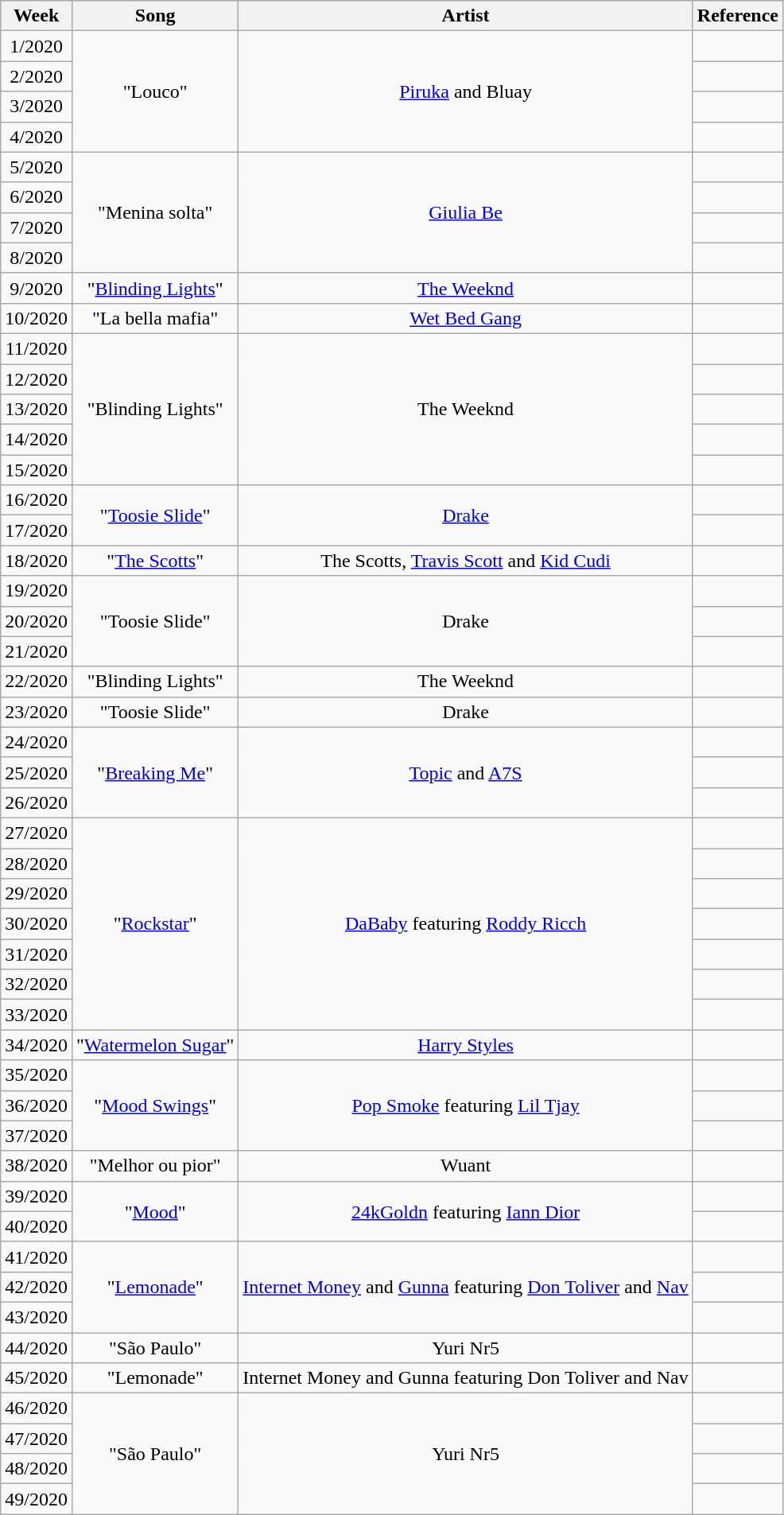<table class="wikitable" style="text-align:center">
<tr>
<th>Week</th>
<th>Song</th>
<th>Artist</th>
<th>Reference</th>
</tr>
<tr>
<td>1/2020</td>
<td rowspan="4">"Louco"</td>
<td rowspan="4"><a href='#'>Piruka</a> and Bluay</td>
<td></td>
</tr>
<tr>
<td>2/2020</td>
<td></td>
</tr>
<tr>
<td>3/2020</td>
<td></td>
</tr>
<tr>
<td>4/2020</td>
<td></td>
</tr>
<tr>
<td>5/2020</td>
<td rowspan="4">"Menina solta"</td>
<td rowspan="4"><a href='#'>Giulia Be</a></td>
<td></td>
</tr>
<tr>
<td>6/2020</td>
<td></td>
</tr>
<tr>
<td>7/2020</td>
<td></td>
</tr>
<tr>
<td>8/2020</td>
<td></td>
</tr>
<tr>
<td>9/2020</td>
<td>"<a href='#'>Blinding Lights</a>"</td>
<td><a href='#'>The Weeknd</a></td>
<td></td>
</tr>
<tr>
<td>10/2020</td>
<td>"La bella mafia"</td>
<td><a href='#'>Wet Bed Gang</a></td>
<td></td>
</tr>
<tr>
<td>11/2020</td>
<td rowspan="5">"Blinding Lights"</td>
<td rowspan="5">The Weeknd</td>
<td></td>
</tr>
<tr>
<td>12/2020</td>
<td></td>
</tr>
<tr>
<td>13/2020</td>
<td></td>
</tr>
<tr>
<td>14/2020</td>
<td></td>
</tr>
<tr>
<td>15/2020</td>
<td></td>
</tr>
<tr>
<td>16/2020</td>
<td rowspan="2">"<a href='#'>Toosie Slide</a>"</td>
<td rowspan="2"><a href='#'>Drake</a></td>
<td></td>
</tr>
<tr>
<td>17/2020</td>
<td></td>
</tr>
<tr>
<td>18/2020</td>
<td>"<a href='#'>The Scotts</a>"</td>
<td>The Scotts, <a href='#'>Travis Scott</a> and <a href='#'>Kid Cudi</a></td>
<td></td>
</tr>
<tr>
<td>19/2020</td>
<td rowspan="3">"Toosie Slide"</td>
<td rowspan="3">Drake</td>
<td></td>
</tr>
<tr>
<td>20/2020</td>
<td></td>
</tr>
<tr>
<td>21/2020</td>
<td></td>
</tr>
<tr>
<td>22/2020</td>
<td>"Blinding Lights"</td>
<td>The Weeknd</td>
<td></td>
</tr>
<tr>
<td>23/2020</td>
<td>"Toosie Slide"</td>
<td>Drake</td>
<td></td>
</tr>
<tr>
<td>24/2020</td>
<td rowspan="3">"<a href='#'>Breaking Me</a>"</td>
<td rowspan="3"><a href='#'>Topic</a> and <a href='#'>A7S</a></td>
<td></td>
</tr>
<tr>
<td>25/2020</td>
<td></td>
</tr>
<tr>
<td>26/2020</td>
<td></td>
</tr>
<tr>
<td>27/2020</td>
<td rowspan="7">"<a href='#'>Rockstar</a>"</td>
<td rowspan="7"><a href='#'>DaBaby</a> featuring <a href='#'>Roddy Ricch</a></td>
<td></td>
</tr>
<tr>
<td>28/2020</td>
<td></td>
</tr>
<tr>
<td>29/2020</td>
<td></td>
</tr>
<tr>
<td>30/2020</td>
<td></td>
</tr>
<tr>
<td>31/2020</td>
<td></td>
</tr>
<tr>
<td>32/2020</td>
<td></td>
</tr>
<tr>
<td>33/2020</td>
<td></td>
</tr>
<tr>
<td>34/2020</td>
<td>"<a href='#'>Watermelon Sugar</a>"</td>
<td><a href='#'>Harry Styles</a></td>
<td></td>
</tr>
<tr>
<td>35/2020</td>
<td rowspan="3">"<a href='#'>Mood Swings</a>"</td>
<td rowspan="3"><a href='#'>Pop Smoke</a> featuring <a href='#'>Lil Tjay</a></td>
<td></td>
</tr>
<tr>
<td>36/2020</td>
<td></td>
</tr>
<tr>
<td>37/2020</td>
<td></td>
</tr>
<tr>
<td>38/2020</td>
<td>"Melhor ou pior"</td>
<td>Wuant</td>
<td></td>
</tr>
<tr>
<td>39/2020</td>
<td rowspan="2">"<a href='#'>Mood</a>"</td>
<td rowspan="2"><a href='#'>24kGoldn</a> featuring <a href='#'>Iann Dior</a></td>
<td></td>
</tr>
<tr>
<td>40/2020</td>
<td></td>
</tr>
<tr>
<td>41/2020</td>
<td rowspan="3">"<a href='#'>Lemonade</a>"</td>
<td rowspan="3"><a href='#'>Internet Money</a> and <a href='#'>Gunna</a> featuring <a href='#'>Don Toliver</a> and <a href='#'>Nav</a></td>
<td></td>
</tr>
<tr>
<td>42/2020</td>
<td></td>
</tr>
<tr>
<td>43/2020</td>
<td></td>
</tr>
<tr>
<td>44/2020</td>
<td>"São Paulo"</td>
<td>Yuri Nr5</td>
<td></td>
</tr>
<tr>
<td>45/2020</td>
<td>"Lemonade"</td>
<td>Internet Money and Gunna featuring Don Toliver and Nav</td>
<td></td>
</tr>
<tr>
<td>46/2020</td>
<td rowspan="4">"São Paulo"</td>
<td rowspan="4">Yuri Nr5</td>
<td></td>
</tr>
<tr>
<td>47/2020</td>
<td></td>
</tr>
<tr>
<td>48/2020</td>
<td></td>
</tr>
<tr>
<td>49/2020</td>
<td></td>
</tr>
</table>
